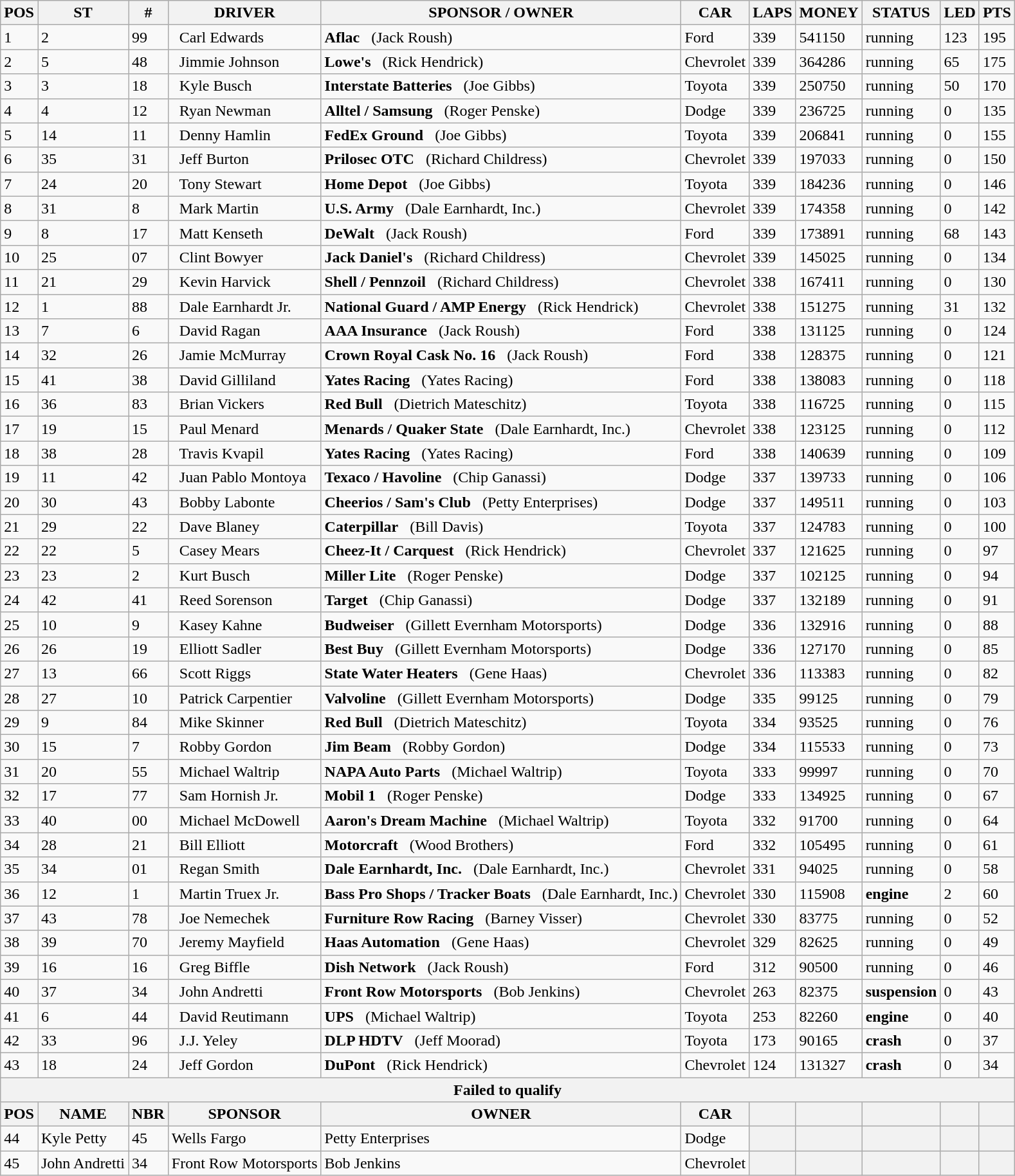<table class="wikitable">
<tr>
<th>POS</th>
<th>ST</th>
<th>#</th>
<th>DRIVER</th>
<th>SPONSOR / OWNER</th>
<th>CAR</th>
<th>LAPS</th>
<th>MONEY</th>
<th>STATUS</th>
<th>LED</th>
<th>PTS</th>
</tr>
<tr>
<td>1</td>
<td>2</td>
<td>99</td>
<td>  Carl Edwards</td>
<td><strong>Aflac</strong>   (Jack Roush)</td>
<td>Ford</td>
<td>339</td>
<td>541150</td>
<td>running</td>
<td>123</td>
<td>195</td>
</tr>
<tr>
<td>2</td>
<td>5</td>
<td>48</td>
<td>  Jimmie Johnson</td>
<td><strong>Lowe's</strong>   (Rick Hendrick)</td>
<td>Chevrolet</td>
<td>339</td>
<td>364286</td>
<td>running</td>
<td>65</td>
<td>175</td>
</tr>
<tr>
<td>3</td>
<td>3</td>
<td>18</td>
<td>  Kyle Busch</td>
<td><strong>Interstate Batteries</strong>   (Joe Gibbs)</td>
<td>Toyota</td>
<td>339</td>
<td>250750</td>
<td>running</td>
<td>50</td>
<td>170</td>
</tr>
<tr>
<td>4</td>
<td>4</td>
<td>12</td>
<td>  Ryan Newman</td>
<td><strong>Alltel / Samsung</strong>   (Roger Penske)</td>
<td>Dodge</td>
<td>339</td>
<td>236725</td>
<td>running</td>
<td>0</td>
<td>135</td>
</tr>
<tr>
<td>5</td>
<td>14</td>
<td>11</td>
<td>  Denny Hamlin</td>
<td><strong>FedEx Ground</strong>   (Joe Gibbs)</td>
<td>Toyota</td>
<td>339</td>
<td>206841</td>
<td>running</td>
<td>0</td>
<td>155</td>
</tr>
<tr>
<td>6</td>
<td>35</td>
<td>31</td>
<td>  Jeff Burton</td>
<td><strong>Prilosec OTC</strong>   (Richard Childress)</td>
<td>Chevrolet</td>
<td>339</td>
<td>197033</td>
<td>running</td>
<td>0</td>
<td>150</td>
</tr>
<tr>
<td>7</td>
<td>24</td>
<td>20</td>
<td>  Tony Stewart</td>
<td><strong>Home Depot</strong>   (Joe Gibbs)</td>
<td>Toyota</td>
<td>339</td>
<td>184236</td>
<td>running</td>
<td>0</td>
<td>146</td>
</tr>
<tr>
<td>8</td>
<td>31</td>
<td>8</td>
<td>  Mark Martin</td>
<td><strong>U.S. Army</strong>   (Dale Earnhardt, Inc.)</td>
<td>Chevrolet</td>
<td>339</td>
<td>174358</td>
<td>running</td>
<td>0</td>
<td>142</td>
</tr>
<tr>
<td>9</td>
<td>8</td>
<td>17</td>
<td>  Matt Kenseth</td>
<td><strong>DeWalt</strong>   (Jack Roush)</td>
<td>Ford</td>
<td>339</td>
<td>173891</td>
<td>running</td>
<td>68</td>
<td>143</td>
</tr>
<tr>
<td>10</td>
<td>25</td>
<td>07</td>
<td>  Clint Bowyer</td>
<td><strong>Jack Daniel's</strong>   (Richard Childress)</td>
<td>Chevrolet</td>
<td>339</td>
<td>145025</td>
<td>running</td>
<td>0</td>
<td>134</td>
</tr>
<tr>
<td>11</td>
<td>21</td>
<td>29</td>
<td>  Kevin Harvick</td>
<td><strong>Shell / Pennzoil</strong>   (Richard Childress)</td>
<td>Chevrolet</td>
<td>338</td>
<td>167411</td>
<td>running</td>
<td>0</td>
<td>130</td>
</tr>
<tr>
<td>12</td>
<td>1</td>
<td>88</td>
<td>  Dale Earnhardt Jr.</td>
<td><strong>National Guard / AMP Energy</strong>   (Rick Hendrick)</td>
<td>Chevrolet</td>
<td>338</td>
<td>151275</td>
<td>running</td>
<td>31</td>
<td>132</td>
</tr>
<tr>
<td>13</td>
<td>7</td>
<td>6</td>
<td>  David Ragan</td>
<td><strong>AAA Insurance</strong>   (Jack Roush)</td>
<td>Ford</td>
<td>338</td>
<td>131125</td>
<td>running</td>
<td>0</td>
<td>124</td>
</tr>
<tr>
<td>14</td>
<td>32</td>
<td>26</td>
<td>  Jamie McMurray</td>
<td><strong>Crown Royal Cask No. 16</strong>   (Jack Roush)</td>
<td>Ford</td>
<td>338</td>
<td>128375</td>
<td>running</td>
<td>0</td>
<td>121</td>
</tr>
<tr>
<td>15</td>
<td>41</td>
<td>38</td>
<td>  David Gilliland</td>
<td><strong>Yates Racing</strong>   (Yates Racing)</td>
<td>Ford</td>
<td>338</td>
<td>138083</td>
<td>running</td>
<td>0</td>
<td>118</td>
</tr>
<tr>
<td>16</td>
<td>36</td>
<td>83</td>
<td>  Brian Vickers</td>
<td><strong>Red Bull</strong>   (Dietrich Mateschitz)</td>
<td>Toyota</td>
<td>338</td>
<td>116725</td>
<td>running</td>
<td>0</td>
<td>115</td>
</tr>
<tr>
<td>17</td>
<td>19</td>
<td>15</td>
<td>  Paul Menard</td>
<td><strong>Menards / Quaker State</strong>   (Dale Earnhardt, Inc.)</td>
<td>Chevrolet</td>
<td>338</td>
<td>123125</td>
<td>running</td>
<td>0</td>
<td>112</td>
</tr>
<tr>
<td>18</td>
<td>38</td>
<td>28</td>
<td>  Travis Kvapil</td>
<td><strong>Yates Racing</strong>   (Yates Racing)</td>
<td>Ford</td>
<td>338</td>
<td>140639</td>
<td>running</td>
<td>0</td>
<td>109</td>
</tr>
<tr>
<td>19</td>
<td>11</td>
<td>42</td>
<td>  Juan Pablo Montoya</td>
<td><strong>Texaco / Havoline</strong>   (Chip Ganassi)</td>
<td>Dodge</td>
<td>337</td>
<td>139733</td>
<td>running</td>
<td>0</td>
<td>106</td>
</tr>
<tr>
<td>20</td>
<td>30</td>
<td>43</td>
<td>  Bobby Labonte</td>
<td><strong>Cheerios / Sam's Club</strong>   (Petty Enterprises)</td>
<td>Dodge</td>
<td>337</td>
<td>149511</td>
<td>running</td>
<td>0</td>
<td>103</td>
</tr>
<tr>
<td>21</td>
<td>29</td>
<td>22</td>
<td>  Dave Blaney</td>
<td><strong>Caterpillar</strong>   (Bill Davis)</td>
<td>Toyota</td>
<td>337</td>
<td>124783</td>
<td>running</td>
<td>0</td>
<td>100</td>
</tr>
<tr>
<td>22</td>
<td>22</td>
<td>5</td>
<td>  Casey Mears</td>
<td><strong>Cheez-It / Carquest</strong>   (Rick Hendrick)</td>
<td>Chevrolet</td>
<td>337</td>
<td>121625</td>
<td>running</td>
<td>0</td>
<td>97</td>
</tr>
<tr>
<td>23</td>
<td>23</td>
<td>2</td>
<td>  Kurt Busch</td>
<td><strong>Miller Lite</strong>   (Roger Penske)</td>
<td>Dodge</td>
<td>337</td>
<td>102125</td>
<td>running</td>
<td>0</td>
<td>94</td>
</tr>
<tr>
<td>24</td>
<td>42</td>
<td>41</td>
<td>  Reed Sorenson</td>
<td><strong>Target</strong>   (Chip Ganassi)</td>
<td>Dodge</td>
<td>337</td>
<td>132189</td>
<td>running</td>
<td>0</td>
<td>91</td>
</tr>
<tr>
<td>25</td>
<td>10</td>
<td>9</td>
<td>  Kasey Kahne</td>
<td><strong>Budweiser</strong>   (Gillett Evernham Motorsports)</td>
<td>Dodge</td>
<td>336</td>
<td>132916</td>
<td>running</td>
<td>0</td>
<td>88</td>
</tr>
<tr>
<td>26</td>
<td>26</td>
<td>19</td>
<td>  Elliott Sadler</td>
<td><strong>Best Buy</strong>   (Gillett Evernham Motorsports)</td>
<td>Dodge</td>
<td>336</td>
<td>127170</td>
<td>running</td>
<td>0</td>
<td>85</td>
</tr>
<tr>
<td>27</td>
<td>13</td>
<td>66</td>
<td>  Scott Riggs</td>
<td><strong>State Water Heaters</strong>   (Gene Haas)</td>
<td>Chevrolet</td>
<td>336</td>
<td>113383</td>
<td>running</td>
<td>0</td>
<td>82</td>
</tr>
<tr>
<td>28</td>
<td>27</td>
<td>10</td>
<td>  Patrick Carpentier</td>
<td><strong>Valvoline</strong>   (Gillett Evernham Motorsports)</td>
<td>Dodge</td>
<td>335</td>
<td>99125</td>
<td>running</td>
<td>0</td>
<td>79</td>
</tr>
<tr>
<td>29</td>
<td>9</td>
<td>84</td>
<td>  Mike Skinner</td>
<td><strong>Red Bull</strong>   (Dietrich Mateschitz)</td>
<td>Toyota</td>
<td>334</td>
<td>93525</td>
<td>running</td>
<td>0</td>
<td>76</td>
</tr>
<tr>
<td>30</td>
<td>15</td>
<td>7</td>
<td>  Robby Gordon</td>
<td><strong>Jim Beam</strong>   (Robby Gordon)</td>
<td>Dodge</td>
<td>334</td>
<td>115533</td>
<td>running</td>
<td>0</td>
<td>73</td>
</tr>
<tr>
<td>31</td>
<td>20</td>
<td>55</td>
<td>  Michael Waltrip</td>
<td><strong>NAPA Auto Parts</strong>   (Michael Waltrip)</td>
<td>Toyota</td>
<td>333</td>
<td>99997</td>
<td>running</td>
<td>0</td>
<td>70</td>
</tr>
<tr>
<td>32</td>
<td>17</td>
<td>77</td>
<td>  Sam Hornish Jr.</td>
<td><strong>Mobil 1</strong>   (Roger Penske)</td>
<td>Dodge</td>
<td>333</td>
<td>134925</td>
<td>running</td>
<td>0</td>
<td>67</td>
</tr>
<tr>
<td>33</td>
<td>40</td>
<td>00</td>
<td>  Michael McDowell</td>
<td><strong>Aaron's Dream Machine</strong>   (Michael Waltrip)</td>
<td>Toyota</td>
<td>332</td>
<td>91700</td>
<td>running</td>
<td>0</td>
<td>64</td>
</tr>
<tr>
<td>34</td>
<td>28</td>
<td>21</td>
<td>  Bill Elliott</td>
<td><strong>Motorcraft</strong>   (Wood Brothers)</td>
<td>Ford</td>
<td>332</td>
<td>105495</td>
<td>running</td>
<td>0</td>
<td>61</td>
</tr>
<tr>
<td>35</td>
<td>34</td>
<td>01</td>
<td>  Regan Smith</td>
<td><strong>Dale Earnhardt, Inc.</strong>   (Dale Earnhardt, Inc.)</td>
<td>Chevrolet</td>
<td>331</td>
<td>94025</td>
<td>running</td>
<td>0</td>
<td>58</td>
</tr>
<tr>
<td>36</td>
<td>12</td>
<td>1</td>
<td>  Martin Truex Jr.</td>
<td><strong>Bass Pro Shops / Tracker Boats</strong>   (Dale Earnhardt, Inc.)</td>
<td>Chevrolet</td>
<td>330</td>
<td>115908</td>
<td><strong>engine</strong></td>
<td>2</td>
<td>60</td>
</tr>
<tr>
<td>37</td>
<td>43</td>
<td>78</td>
<td>  Joe Nemechek</td>
<td><strong>Furniture Row Racing</strong>   (Barney Visser)</td>
<td>Chevrolet</td>
<td>330</td>
<td>83775</td>
<td>running</td>
<td>0</td>
<td>52</td>
</tr>
<tr>
<td>38</td>
<td>39</td>
<td>70</td>
<td>  Jeremy Mayfield</td>
<td><strong>Haas Automation</strong>   (Gene Haas)</td>
<td>Chevrolet</td>
<td>329</td>
<td>82625</td>
<td>running</td>
<td>0</td>
<td>49</td>
</tr>
<tr>
<td>39</td>
<td>16</td>
<td>16</td>
<td>  Greg Biffle</td>
<td><strong>Dish Network</strong>   (Jack Roush)</td>
<td>Ford</td>
<td>312</td>
<td>90500</td>
<td>running</td>
<td>0</td>
<td>46</td>
</tr>
<tr>
<td>40</td>
<td>37</td>
<td>34</td>
<td>  John Andretti</td>
<td><strong>Front Row Motorsports</strong>   (Bob Jenkins)</td>
<td>Chevrolet</td>
<td>263</td>
<td>82375</td>
<td><strong>suspension</strong></td>
<td>0</td>
<td>43</td>
</tr>
<tr>
<td>41</td>
<td>6</td>
<td>44</td>
<td>  David Reutimann</td>
<td><strong>UPS</strong>   (Michael Waltrip)</td>
<td>Toyota</td>
<td>253</td>
<td>82260</td>
<td><strong>engine</strong></td>
<td>0</td>
<td>40</td>
</tr>
<tr>
<td>42</td>
<td>33</td>
<td>96</td>
<td>  J.J. Yeley</td>
<td><strong>DLP HDTV</strong>   (Jeff Moorad)</td>
<td>Toyota</td>
<td>173</td>
<td>90165</td>
<td><strong>crash</strong></td>
<td>0</td>
<td>37</td>
</tr>
<tr>
<td>43</td>
<td>18</td>
<td>24</td>
<td>  Jeff Gordon</td>
<td><strong>DuPont</strong>   (Rick Hendrick)</td>
<td>Chevrolet</td>
<td>124</td>
<td>131327</td>
<td><strong>crash</strong></td>
<td>0</td>
<td>34</td>
</tr>
<tr>
<th colspan="11">Failed to qualify</th>
</tr>
<tr>
<th>POS</th>
<th>NAME</th>
<th>NBR</th>
<th>SPONSOR</th>
<th>OWNER</th>
<th>CAR</th>
<th></th>
<th></th>
<th></th>
<th></th>
<th></th>
</tr>
<tr>
<td>44</td>
<td>Kyle Petty</td>
<td>45</td>
<td>Wells Fargo</td>
<td>Petty Enterprises</td>
<td>Dodge</td>
<th></th>
<th></th>
<th></th>
<th></th>
<th></th>
</tr>
<tr>
<td>45</td>
<td>John Andretti</td>
<td>34</td>
<td>Front Row Motorsports</td>
<td>Bob Jenkins</td>
<td>Chevrolet</td>
<th></th>
<th></th>
<th></th>
<th></th>
<th></th>
</tr>
</table>
